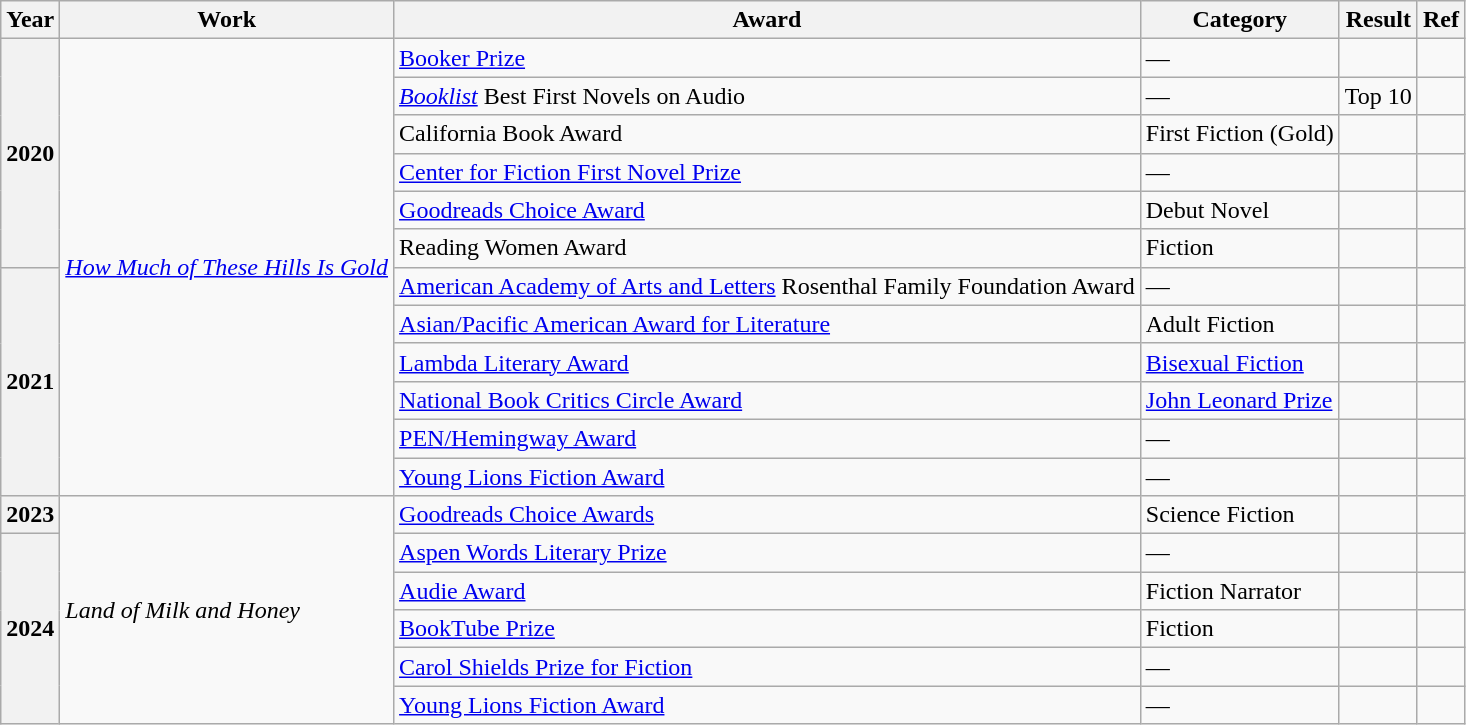<table class="wikitable sortable">
<tr>
<th>Year</th>
<th>Work</th>
<th>Award</th>
<th>Category</th>
<th>Result</th>
<th>Ref</th>
</tr>
<tr>
<th rowspan="6">2020</th>
<td rowspan="12"><em><a href='#'>How Much of These Hills Is Gold</a></em></td>
<td><a href='#'>Booker Prize</a></td>
<td>—</td>
<td></td>
<td></td>
</tr>
<tr>
<td><em><a href='#'>Booklist</a></em> Best First Novels on Audio</td>
<td>—</td>
<td>Top 10</td>
<td></td>
</tr>
<tr>
<td>California Book Award</td>
<td>First Fiction (Gold)</td>
<td></td>
<td></td>
</tr>
<tr>
<td><a href='#'>Center for Fiction First Novel Prize</a></td>
<td>—</td>
<td></td>
<td></td>
</tr>
<tr>
<td><a href='#'>Goodreads Choice Award</a></td>
<td>Debut Novel</td>
<td></td>
<td></td>
</tr>
<tr>
<td>Reading Women Award</td>
<td>Fiction</td>
<td></td>
<td></td>
</tr>
<tr>
<th rowspan="6">2021</th>
<td><a href='#'>American Academy of Arts and Letters</a> Rosenthal Family Foundation Award</td>
<td>—</td>
<td></td>
<td></td>
</tr>
<tr>
<td><a href='#'>Asian/Pacific American Award for Literature</a></td>
<td>Adult Fiction</td>
<td></td>
<td></td>
</tr>
<tr>
<td><a href='#'>Lambda Literary Award</a></td>
<td><a href='#'>Bisexual Fiction</a></td>
<td></td>
<td></td>
</tr>
<tr>
<td><a href='#'>National Book Critics Circle Award</a></td>
<td><a href='#'>John Leonard Prize</a></td>
<td></td>
<td></td>
</tr>
<tr>
<td><a href='#'>PEN/Hemingway Award</a></td>
<td>—</td>
<td></td>
<td></td>
</tr>
<tr>
<td><a href='#'>Young Lions Fiction Award</a></td>
<td>—</td>
<td></td>
<td></td>
</tr>
<tr>
<th>2023</th>
<td rowspan="6"><em>Land of Milk and Honey</em></td>
<td><a href='#'>Goodreads Choice Awards</a></td>
<td>Science Fiction</td>
<td></td>
<td></td>
</tr>
<tr>
<th rowspan="5">2024</th>
<td><a href='#'>Aspen Words Literary Prize</a></td>
<td>—</td>
<td></td>
<td></td>
</tr>
<tr>
<td><a href='#'>Audie Award</a></td>
<td>Fiction Narrator</td>
<td></td>
<td></td>
</tr>
<tr>
<td><a href='#'>BookTube Prize</a></td>
<td>Fiction</td>
<td></td>
<td></td>
</tr>
<tr>
<td><a href='#'>Carol Shields Prize for Fiction</a></td>
<td>—</td>
<td></td>
<td></td>
</tr>
<tr>
<td><a href='#'>Young Lions Fiction Award</a></td>
<td>—</td>
<td></td>
<td></td>
</tr>
</table>
